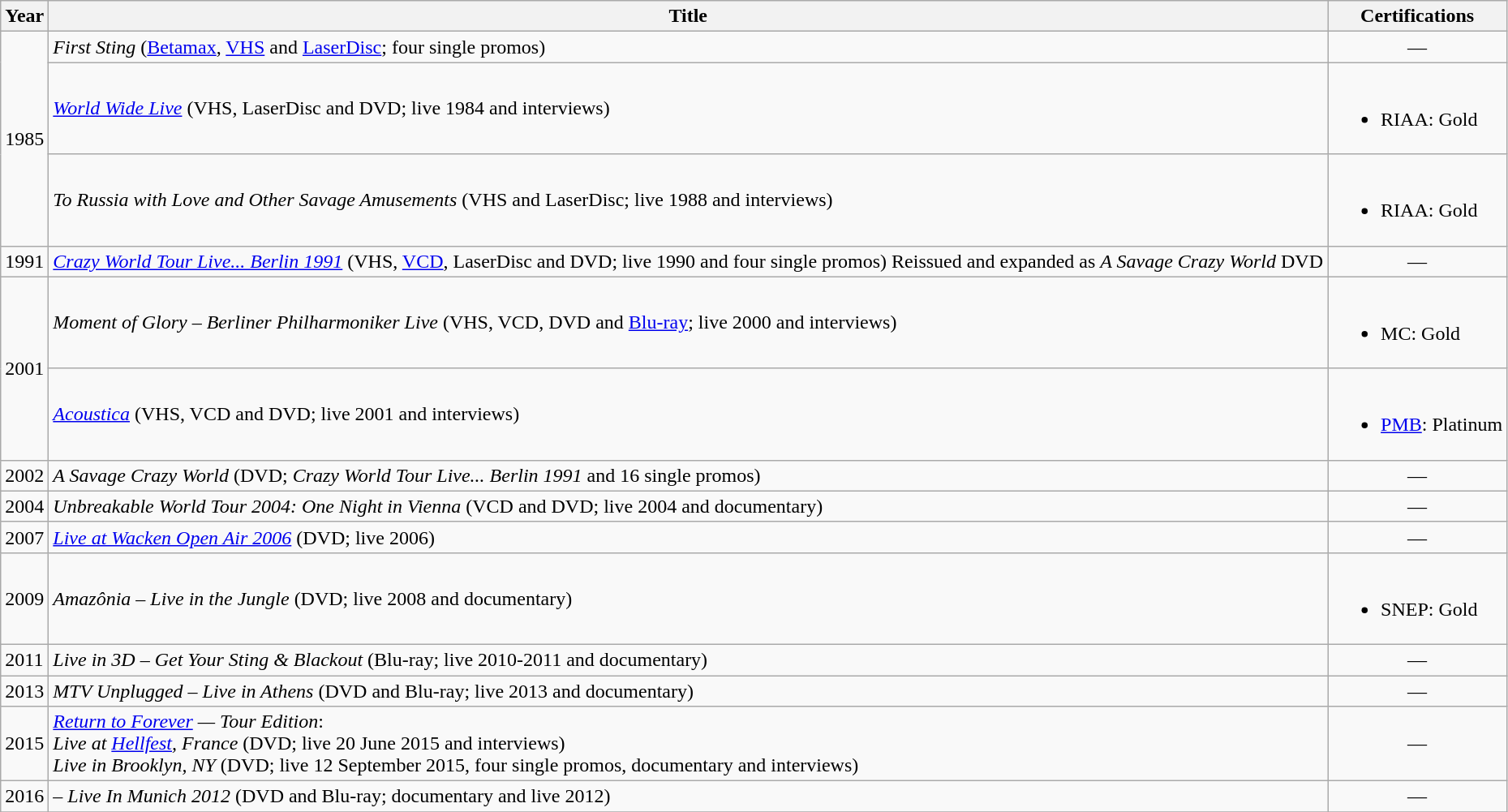<table class="wikitable">
<tr>
<th>Year</th>
<th>Title</th>
<th>Certifications</th>
</tr>
<tr>
<td rowspan="3">1985</td>
<td><em>First Sting</em> (<a href='#'>Betamax</a>, <a href='#'>VHS</a> and <a href='#'>LaserDisc</a>; four single promos)</td>
<td style="text-align:center;">—</td>
</tr>
<tr>
<td><em><a href='#'>World Wide Live</a></em> (VHS, LaserDisc and DVD; live 1984 and interviews)</td>
<td><br><ul><li>RIAA: Gold</li></ul></td>
</tr>
<tr>
<td><em>To Russia with Love and Other Savage Amusements</em> (VHS and LaserDisc; live 1988 and interviews)</td>
<td><br><ul><li>RIAA: Gold</li></ul></td>
</tr>
<tr>
<td>1991</td>
<td><em><a href='#'>Crazy World Tour Live... Berlin 1991</a></em> (VHS, <a href='#'>VCD</a>, LaserDisc and DVD; live 1990 and four single promos) Reissued and expanded as <em>A Savage Crazy World</em> DVD</td>
<td style="text-align:center;">—</td>
</tr>
<tr>
<td rowspan="2">2001</td>
<td><em>Moment of Glory – Berliner Philharmoniker Live</em> (VHS, VCD, DVD and <a href='#'>Blu-ray</a>; live 2000 and interviews)</td>
<td><br><ul><li>MC: Gold</li></ul></td>
</tr>
<tr>
<td><em><a href='#'>Acoustica</a></em> (VHS, VCD and DVD; live 2001 and interviews)</td>
<td><br><ul><li><a href='#'>PMB</a>: Platinum</li></ul></td>
</tr>
<tr>
<td>2002</td>
<td><em>A Savage Crazy World</em> (DVD; <em>Crazy World Tour Live... Berlin 1991</em> and 16 single promos)</td>
<td style="text-align:center;">—</td>
</tr>
<tr>
<td>2004</td>
<td><em>Unbreakable World Tour 2004: One Night in Vienna</em> (VCD and DVD; live 2004 and documentary)</td>
<td style="text-align:center;">—</td>
</tr>
<tr>
<td>2007</td>
<td><em><a href='#'>Live at Wacken Open Air 2006</a></em> (DVD; live 2006)</td>
<td style="text-align:center;">—</td>
</tr>
<tr>
<td>2009</td>
<td><em>Amazônia – Live in the Jungle</em> (DVD; live 2008 and documentary)</td>
<td><br><ul><li>SNEP: Gold</li></ul></td>
</tr>
<tr>
<td>2011</td>
<td><em>Live in 3D – Get Your Sting & Blackout</em> (Blu-ray; live 2010-2011 and documentary)</td>
<td style="text-align:center;">—</td>
</tr>
<tr>
<td>2013</td>
<td><em>MTV Unplugged – Live in Athens</em> (DVD and Blu-ray; live 2013 and documentary)</td>
<td style="text-align:center;">—</td>
</tr>
<tr>
<td>2015</td>
<td><em><a href='#'>Return to Forever</a> — Tour Edition</em>:<br><em>Live at <a href='#'>Hellfest</a>, France</em> (DVD; live 20 June 2015 and interviews)<br><em>Live in Brooklyn, NY</em> (DVD; live 12 September 2015, four single promos, documentary and interviews)</td>
<td style="text-align:center;">—</td>
</tr>
<tr>
<td>2016</td>
<td><em> – Live In Munich 2012</em> (DVD and Blu-ray; documentary and live 2012)</td>
<td style="text-align:center;">—</td>
</tr>
<tr>
</tr>
</table>
